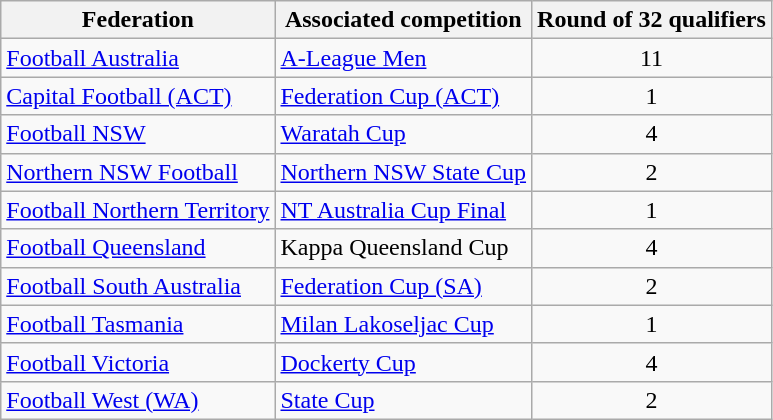<table class="wikitable">
<tr>
<th>Federation</th>
<th>Associated competition</th>
<th>Round of 32 qualifiers</th>
</tr>
<tr>
<td rowspan="1"><a href='#'>Football Australia</a></td>
<td><a href='#'>A-League Men</a></td>
<td align="center">11</td>
</tr>
<tr>
<td><a href='#'>Capital Football (ACT)</a></td>
<td><a href='#'>Federation Cup (ACT)</a></td>
<td align="center">1</td>
</tr>
<tr>
<td><a href='#'>Football NSW</a></td>
<td><a href='#'>Waratah Cup</a></td>
<td align="center">4</td>
</tr>
<tr>
<td><a href='#'>Northern NSW Football</a></td>
<td><a href='#'>Northern NSW State Cup</a></td>
<td align="center">2</td>
</tr>
<tr>
<td><a href='#'>Football Northern Territory</a></td>
<td><a href='#'>NT Australia Cup Final</a></td>
<td align="center">1</td>
</tr>
<tr>
<td><a href='#'>Football Queensland</a></td>
<td>Kappa Queensland Cup</td>
<td align="center">4</td>
</tr>
<tr>
<td><a href='#'>Football South Australia</a></td>
<td><a href='#'>Federation Cup (SA)</a></td>
<td align="center">2</td>
</tr>
<tr>
<td><a href='#'>Football Tasmania</a></td>
<td><a href='#'>Milan Lakoseljac Cup</a></td>
<td align="center">1</td>
</tr>
<tr>
<td><a href='#'>Football Victoria</a></td>
<td><a href='#'>Dockerty Cup</a></td>
<td align="center">4</td>
</tr>
<tr>
<td><a href='#'>Football West (WA)</a></td>
<td><a href='#'>State Cup</a></td>
<td align="center">2</td>
</tr>
</table>
